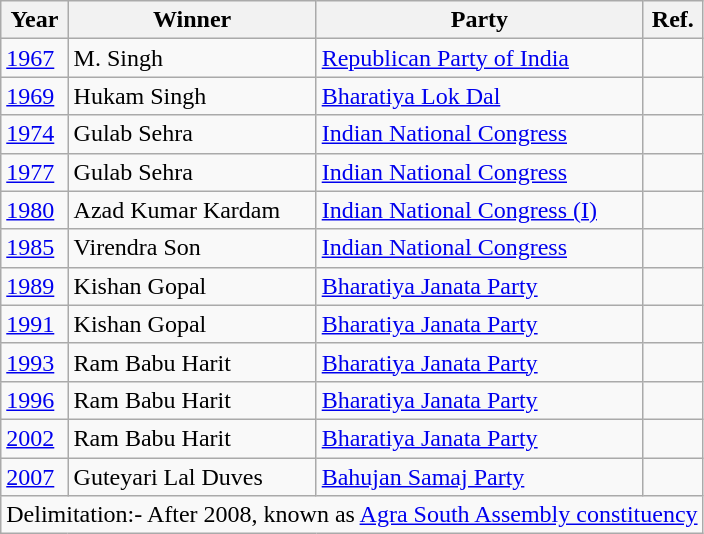<table class="wikitable sortable">
<tr>
<th>Year</th>
<th>Winner</th>
<th>Party</th>
<th>Ref.</th>
</tr>
<tr>
<td><a href='#'>1967</a></td>
<td>M. Singh</td>
<td><a href='#'>Republican Party of India</a></td>
<td></td>
</tr>
<tr>
<td><a href='#'>1969</a></td>
<td>Hukam Singh</td>
<td><a href='#'>Bharatiya Lok Dal</a></td>
<td></td>
</tr>
<tr>
<td><a href='#'>1974</a></td>
<td>Gulab Sehra</td>
<td><a href='#'>Indian National Congress</a></td>
<td></td>
</tr>
<tr>
<td><a href='#'>1977</a></td>
<td>Gulab Sehra</td>
<td><a href='#'>Indian National Congress</a></td>
<td></td>
</tr>
<tr>
<td><a href='#'>1980</a></td>
<td>Azad Kumar Kardam</td>
<td><a href='#'>Indian National Congress (I)</a></td>
<td></td>
</tr>
<tr>
<td><a href='#'>1985</a></td>
<td>Virendra Son</td>
<td><a href='#'>Indian National Congress</a></td>
<td></td>
</tr>
<tr>
<td><a href='#'>1989</a></td>
<td>Kishan Gopal</td>
<td><a href='#'>Bharatiya Janata Party</a></td>
<td></td>
</tr>
<tr>
<td><a href='#'>1991</a></td>
<td>Kishan Gopal</td>
<td><a href='#'>Bharatiya Janata Party</a></td>
<td></td>
</tr>
<tr>
<td><a href='#'>1993</a></td>
<td>Ram Babu Harit</td>
<td><a href='#'>Bharatiya Janata Party</a></td>
<td></td>
</tr>
<tr>
<td><a href='#'>1996</a></td>
<td>Ram Babu Harit</td>
<td><a href='#'>Bharatiya Janata Party</a></td>
<td></td>
</tr>
<tr>
<td><a href='#'>2002</a></td>
<td>Ram Babu Harit</td>
<td><a href='#'>Bharatiya Janata Party</a></td>
<td></td>
</tr>
<tr>
<td><a href='#'>2007</a></td>
<td>Guteyari Lal Duves</td>
<td><a href='#'>Bahujan Samaj Party</a></td>
<td></td>
</tr>
<tr>
<td colspan="4">Delimitation:- After 2008, known as <a href='#'>Agra South Assembly constituency</a></td>
</tr>
</table>
